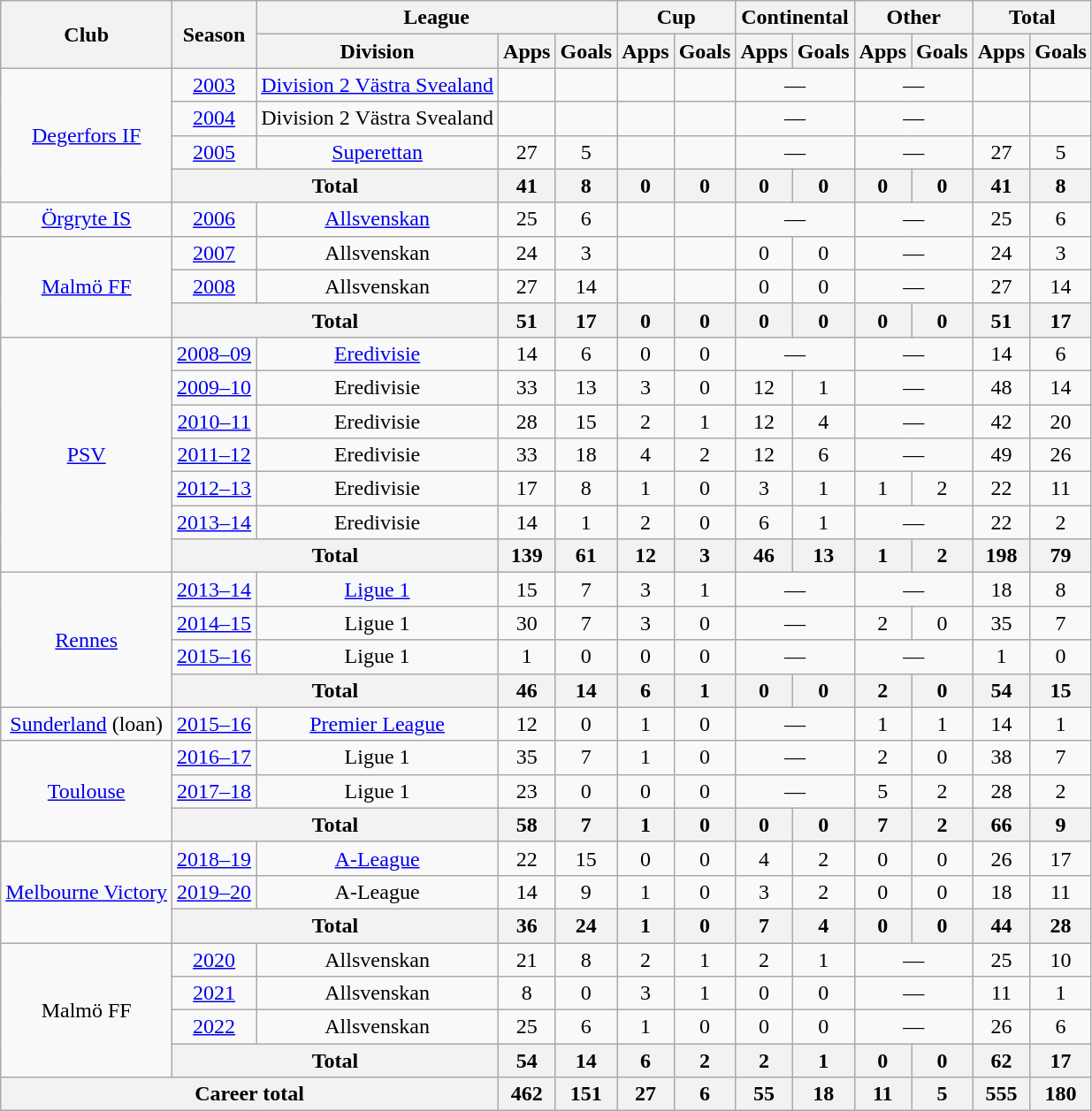<table class="wikitable" style="text-align: center;">
<tr>
<th rowspan="2">Club</th>
<th rowspan="2">Season</th>
<th colspan="3">League</th>
<th colspan="2">Cup</th>
<th colspan="2">Continental</th>
<th colspan="2">Other</th>
<th colspan="2">Total</th>
</tr>
<tr>
<th>Division</th>
<th>Apps</th>
<th>Goals</th>
<th>Apps</th>
<th>Goals</th>
<th>Apps</th>
<th>Goals</th>
<th>Apps</th>
<th>Goals</th>
<th>Apps</th>
<th>Goals</th>
</tr>
<tr>
<td rowspan="4"><a href='#'>Degerfors IF</a></td>
<td><a href='#'>2003</a></td>
<td><a href='#'>Division 2 Västra Svealand</a></td>
<td></td>
<td></td>
<td></td>
<td></td>
<td colspan="2">—</td>
<td colspan="2">—</td>
<td></td>
<td></td>
</tr>
<tr>
<td><a href='#'>2004</a></td>
<td>Division 2 Västra Svealand</td>
<td></td>
<td></td>
<td></td>
<td></td>
<td colspan="2">—</td>
<td colspan="2">—</td>
<td></td>
<td></td>
</tr>
<tr>
<td><a href='#'>2005</a></td>
<td><a href='#'>Superettan</a></td>
<td>27</td>
<td>5</td>
<td></td>
<td></td>
<td colspan="2">—</td>
<td colspan="2">—</td>
<td>27</td>
<td>5</td>
</tr>
<tr>
<th colspan="2">Total</th>
<th>41</th>
<th>8</th>
<th>0</th>
<th>0</th>
<th>0</th>
<th>0</th>
<th>0</th>
<th>0</th>
<th>41</th>
<th>8</th>
</tr>
<tr>
<td><a href='#'>Örgryte IS</a></td>
<td><a href='#'>2006</a></td>
<td><a href='#'>Allsvenskan</a></td>
<td>25</td>
<td>6</td>
<td></td>
<td></td>
<td colspan="2">—</td>
<td colspan="2">—</td>
<td>25</td>
<td>6</td>
</tr>
<tr>
<td rowspan="3"><a href='#'>Malmö FF</a></td>
<td><a href='#'>2007</a></td>
<td>Allsvenskan</td>
<td>24</td>
<td>3</td>
<td></td>
<td></td>
<td>0</td>
<td>0</td>
<td colspan="2">—</td>
<td>24</td>
<td>3</td>
</tr>
<tr>
<td><a href='#'>2008</a></td>
<td>Allsvenskan</td>
<td>27</td>
<td>14</td>
<td></td>
<td></td>
<td>0</td>
<td>0</td>
<td colspan="2">—</td>
<td>27</td>
<td>14</td>
</tr>
<tr>
<th colspan="2">Total</th>
<th>51</th>
<th>17</th>
<th>0</th>
<th>0</th>
<th>0</th>
<th>0</th>
<th>0</th>
<th>0</th>
<th>51</th>
<th>17</th>
</tr>
<tr>
<td rowspan="7"><a href='#'>PSV</a></td>
<td><a href='#'>2008–09</a></td>
<td><a href='#'>Eredivisie</a></td>
<td>14</td>
<td>6</td>
<td>0</td>
<td>0</td>
<td colspan="2">—</td>
<td colspan="2">—</td>
<td>14</td>
<td>6</td>
</tr>
<tr>
<td><a href='#'>2009–10</a></td>
<td>Eredivisie</td>
<td>33</td>
<td>13</td>
<td>3</td>
<td>0</td>
<td>12</td>
<td>1</td>
<td colspan="2">—</td>
<td>48</td>
<td>14</td>
</tr>
<tr>
<td><a href='#'>2010–11</a></td>
<td>Eredivisie</td>
<td>28</td>
<td>15</td>
<td>2</td>
<td>1</td>
<td>12</td>
<td>4</td>
<td colspan="2">—</td>
<td>42</td>
<td>20</td>
</tr>
<tr>
<td><a href='#'>2011–12</a></td>
<td>Eredivisie</td>
<td>33</td>
<td>18</td>
<td>4</td>
<td>2</td>
<td>12</td>
<td>6</td>
<td colspan="2">—</td>
<td>49</td>
<td>26</td>
</tr>
<tr>
<td><a href='#'>2012–13</a></td>
<td>Eredivisie</td>
<td>17</td>
<td>8</td>
<td>1</td>
<td>0</td>
<td>3</td>
<td>1</td>
<td>1</td>
<td>2</td>
<td>22</td>
<td>11</td>
</tr>
<tr>
<td><a href='#'>2013–14</a></td>
<td>Eredivisie</td>
<td>14</td>
<td>1</td>
<td>2</td>
<td>0</td>
<td>6</td>
<td>1</td>
<td colspan="2">—</td>
<td>22</td>
<td>2</td>
</tr>
<tr>
<th colspan="2">Total</th>
<th>139</th>
<th>61</th>
<th>12</th>
<th>3</th>
<th>46</th>
<th>13</th>
<th>1</th>
<th>2</th>
<th>198</th>
<th>79</th>
</tr>
<tr>
<td rowspan="4"><a href='#'>Rennes</a></td>
<td><a href='#'>2013–14</a></td>
<td><a href='#'>Ligue 1</a></td>
<td>15</td>
<td>7</td>
<td>3</td>
<td>1</td>
<td colspan="2">—</td>
<td colspan="2">—</td>
<td>18</td>
<td>8</td>
</tr>
<tr>
<td><a href='#'>2014–15</a></td>
<td>Ligue 1</td>
<td>30</td>
<td>7</td>
<td>3</td>
<td>0</td>
<td colspan="2">—</td>
<td>2</td>
<td>0</td>
<td>35</td>
<td>7</td>
</tr>
<tr>
<td><a href='#'>2015–16</a></td>
<td>Ligue 1</td>
<td>1</td>
<td>0</td>
<td>0</td>
<td>0</td>
<td colspan="2">—</td>
<td colspan="2">—</td>
<td>1</td>
<td>0</td>
</tr>
<tr>
<th colspan="2">Total</th>
<th>46</th>
<th>14</th>
<th>6</th>
<th>1</th>
<th>0</th>
<th>0</th>
<th>2</th>
<th>0</th>
<th>54</th>
<th>15</th>
</tr>
<tr>
<td><a href='#'>Sunderland</a> (loan)</td>
<td><a href='#'>2015–16</a></td>
<td><a href='#'>Premier League</a></td>
<td>12</td>
<td>0</td>
<td>1</td>
<td>0</td>
<td colspan="2">—</td>
<td>1</td>
<td>1</td>
<td>14</td>
<td>1</td>
</tr>
<tr>
<td rowspan="3"><a href='#'>Toulouse</a></td>
<td><a href='#'>2016–17</a></td>
<td>Ligue 1</td>
<td>35</td>
<td>7</td>
<td>1</td>
<td>0</td>
<td colspan="2">—</td>
<td>2</td>
<td>0</td>
<td>38</td>
<td>7</td>
</tr>
<tr>
<td><a href='#'>2017–18</a></td>
<td>Ligue 1</td>
<td>23</td>
<td>0</td>
<td>0</td>
<td>0</td>
<td colspan="2">—</td>
<td>5</td>
<td>2</td>
<td>28</td>
<td>2</td>
</tr>
<tr>
<th colspan="2">Total</th>
<th>58</th>
<th>7</th>
<th>1</th>
<th>0</th>
<th>0</th>
<th>0</th>
<th>7</th>
<th>2</th>
<th>66</th>
<th>9</th>
</tr>
<tr>
<td rowspan="3"><a href='#'>Melbourne Victory</a></td>
<td><a href='#'>2018–19</a></td>
<td><a href='#'>A-League</a></td>
<td>22</td>
<td>15</td>
<td>0</td>
<td>0</td>
<td>4</td>
<td>2</td>
<td>0</td>
<td>0</td>
<td>26</td>
<td>17</td>
</tr>
<tr>
<td><a href='#'>2019–20</a></td>
<td>A-League</td>
<td>14</td>
<td>9</td>
<td>1</td>
<td>0</td>
<td>3</td>
<td>2</td>
<td>0</td>
<td>0</td>
<td>18</td>
<td>11</td>
</tr>
<tr>
<th colspan="2">Total</th>
<th>36</th>
<th>24</th>
<th>1</th>
<th>0</th>
<th>7</th>
<th>4</th>
<th>0</th>
<th>0</th>
<th>44</th>
<th>28</th>
</tr>
<tr>
<td rowspan="4">Malmö FF</td>
<td><a href='#'>2020</a></td>
<td>Allsvenskan</td>
<td>21</td>
<td>8</td>
<td>2</td>
<td>1</td>
<td>2</td>
<td>1</td>
<td colspan="2">—</td>
<td>25</td>
<td>10</td>
</tr>
<tr>
<td><a href='#'>2021</a></td>
<td>Allsvenskan</td>
<td>8</td>
<td>0</td>
<td>3</td>
<td>1</td>
<td>0</td>
<td>0</td>
<td colspan="2">—</td>
<td>11</td>
<td>1</td>
</tr>
<tr>
<td><a href='#'>2022</a></td>
<td>Allsvenskan</td>
<td>25</td>
<td>6</td>
<td>1</td>
<td>0</td>
<td>0</td>
<td>0</td>
<td colspan="2">—</td>
<td>26</td>
<td>6</td>
</tr>
<tr>
<th colspan="2">Total</th>
<th>54</th>
<th>14</th>
<th>6</th>
<th>2</th>
<th>2</th>
<th>1</th>
<th>0</th>
<th>0</th>
<th>62</th>
<th>17</th>
</tr>
<tr>
<th colspan="3">Career total</th>
<th>462</th>
<th>151</th>
<th>27</th>
<th>6</th>
<th>55</th>
<th>18</th>
<th>11</th>
<th>5</th>
<th>555</th>
<th>180</th>
</tr>
</table>
